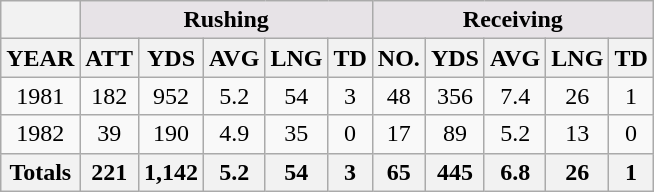<table class=wikitable style="text-align:center">
<tr>
<th></th>
<th colspan="5" style="background:#e7e3e7;">Rushing</th>
<th colspan="5" style="background:#e7e3e7;">Receiving</th>
</tr>
<tr>
<th>YEAR</th>
<th>ATT</th>
<th>YDS</th>
<th>AVG</th>
<th>LNG</th>
<th>TD</th>
<th>NO.</th>
<th>YDS</th>
<th>AVG</th>
<th>LNG</th>
<th>TD</th>
</tr>
<tr>
<td>1981</td>
<td>182</td>
<td>952</td>
<td>5.2</td>
<td>54</td>
<td>3</td>
<td>48</td>
<td>356</td>
<td>7.4</td>
<td>26</td>
<td>1</td>
</tr>
<tr>
<td>1982</td>
<td>39</td>
<td>190</td>
<td>4.9</td>
<td>35</td>
<td>0</td>
<td>17</td>
<td>89</td>
<td>5.2</td>
<td>13</td>
<td>0</td>
</tr>
<tr>
<th>Totals</th>
<th>221</th>
<th>1,142</th>
<th>5.2</th>
<th>54</th>
<th>3</th>
<th>65</th>
<th>445</th>
<th>6.8</th>
<th>26</th>
<th>1</th>
</tr>
</table>
